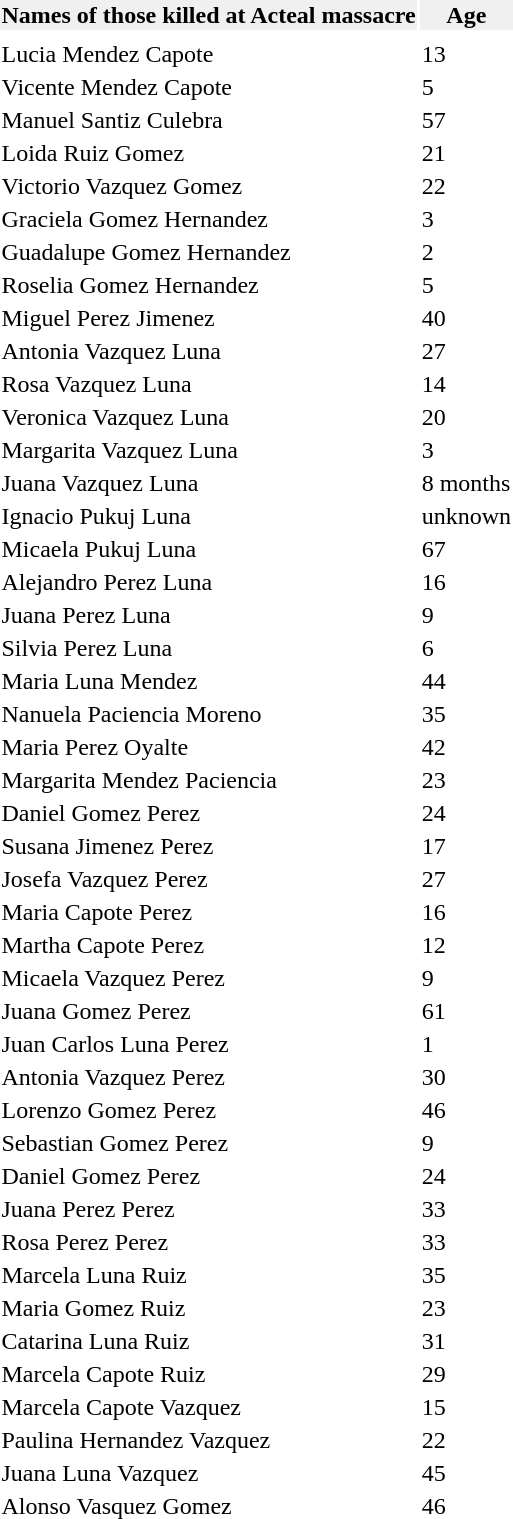<table>
<tr style="text-align:center; background:#f0f0f0;">
<td><strong>Names of those killed at Acteal massacre</strong></td>
<td><strong>Age</strong></td>
</tr>
<tr>
<td></td>
</tr>
<tr>
<td>Lucia Mendez Capote</td>
<td>13</td>
</tr>
<tr>
<td>Vicente Mendez Capote</td>
<td>5</td>
</tr>
<tr>
<td>Manuel Santiz Culebra</td>
<td>57</td>
</tr>
<tr>
<td>Loida Ruiz Gomez</td>
<td>21</td>
</tr>
<tr>
<td>Victorio Vazquez Gomez</td>
<td>22</td>
</tr>
<tr>
<td>Graciela Gomez Hernandez</td>
<td>3</td>
</tr>
<tr>
<td>Guadalupe Gomez Hernandez</td>
<td>2</td>
</tr>
<tr>
<td>Roselia Gomez Hernandez</td>
<td>5</td>
</tr>
<tr>
<td>Miguel Perez Jimenez</td>
<td>40</td>
</tr>
<tr>
<td>Antonia Vazquez Luna</td>
<td>27</td>
</tr>
<tr>
<td>Rosa Vazquez Luna</td>
<td>14</td>
</tr>
<tr>
<td>Veronica Vazquez Luna</td>
<td>20</td>
</tr>
<tr>
<td>Margarita Vazquez Luna</td>
<td>3</td>
</tr>
<tr>
<td>Juana Vazquez Luna</td>
<td>8 months</td>
</tr>
<tr>
<td>Ignacio Pukuj Luna</td>
<td>unknown</td>
</tr>
<tr>
<td>Micaela Pukuj Luna</td>
<td>67</td>
</tr>
<tr>
<td>Alejandro Perez Luna</td>
<td>16</td>
</tr>
<tr>
<td>Juana Perez Luna</td>
<td>9</td>
</tr>
<tr>
<td>Silvia Perez Luna</td>
<td>6</td>
</tr>
<tr>
<td>Maria Luna Mendez</td>
<td>44</td>
</tr>
<tr>
<td>Nanuela Paciencia Moreno</td>
<td>35</td>
</tr>
<tr>
<td>Maria Perez Oyalte</td>
<td>42</td>
</tr>
<tr>
<td>Margarita Mendez Paciencia</td>
<td>23</td>
</tr>
<tr>
<td>Daniel Gomez Perez</td>
<td>24</td>
</tr>
<tr>
<td>Susana Jimenez Perez</td>
<td>17</td>
</tr>
<tr>
<td>Josefa Vazquez Perez</td>
<td>27</td>
</tr>
<tr>
<td>Maria Capote Perez</td>
<td>16</td>
</tr>
<tr>
<td>Martha Capote Perez</td>
<td>12</td>
</tr>
<tr>
<td>Micaela Vazquez Perez</td>
<td>9</td>
</tr>
<tr>
<td>Juana Gomez Perez</td>
<td>61</td>
</tr>
<tr>
<td>Juan Carlos Luna Perez</td>
<td>1</td>
</tr>
<tr>
<td>Antonia Vazquez Perez</td>
<td>30</td>
</tr>
<tr>
<td>Lorenzo Gomez Perez</td>
<td>46</td>
</tr>
<tr>
<td>Sebastian Gomez Perez</td>
<td>9</td>
</tr>
<tr>
<td>Daniel Gomez Perez</td>
<td>24</td>
</tr>
<tr>
<td>Juana Perez Perez</td>
<td>33</td>
</tr>
<tr>
<td>Rosa Perez Perez</td>
<td>33</td>
</tr>
<tr>
<td>Marcela Luna Ruiz</td>
<td>35</td>
</tr>
<tr>
<td>Maria Gomez Ruiz</td>
<td>23</td>
</tr>
<tr>
<td>Catarina Luna Ruiz</td>
<td>31</td>
</tr>
<tr>
<td>Marcela Capote Ruiz</td>
<td>29</td>
</tr>
<tr>
<td>Marcela Capote Vazquez</td>
<td>15</td>
</tr>
<tr>
<td>Paulina Hernandez Vazquez</td>
<td>22</td>
</tr>
<tr>
<td>Juana Luna Vazquez</td>
<td>45</td>
</tr>
<tr>
<td>Alonso Vasquez Gomez</td>
<td>46</td>
</tr>
<tr>
<td></td>
</tr>
</table>
